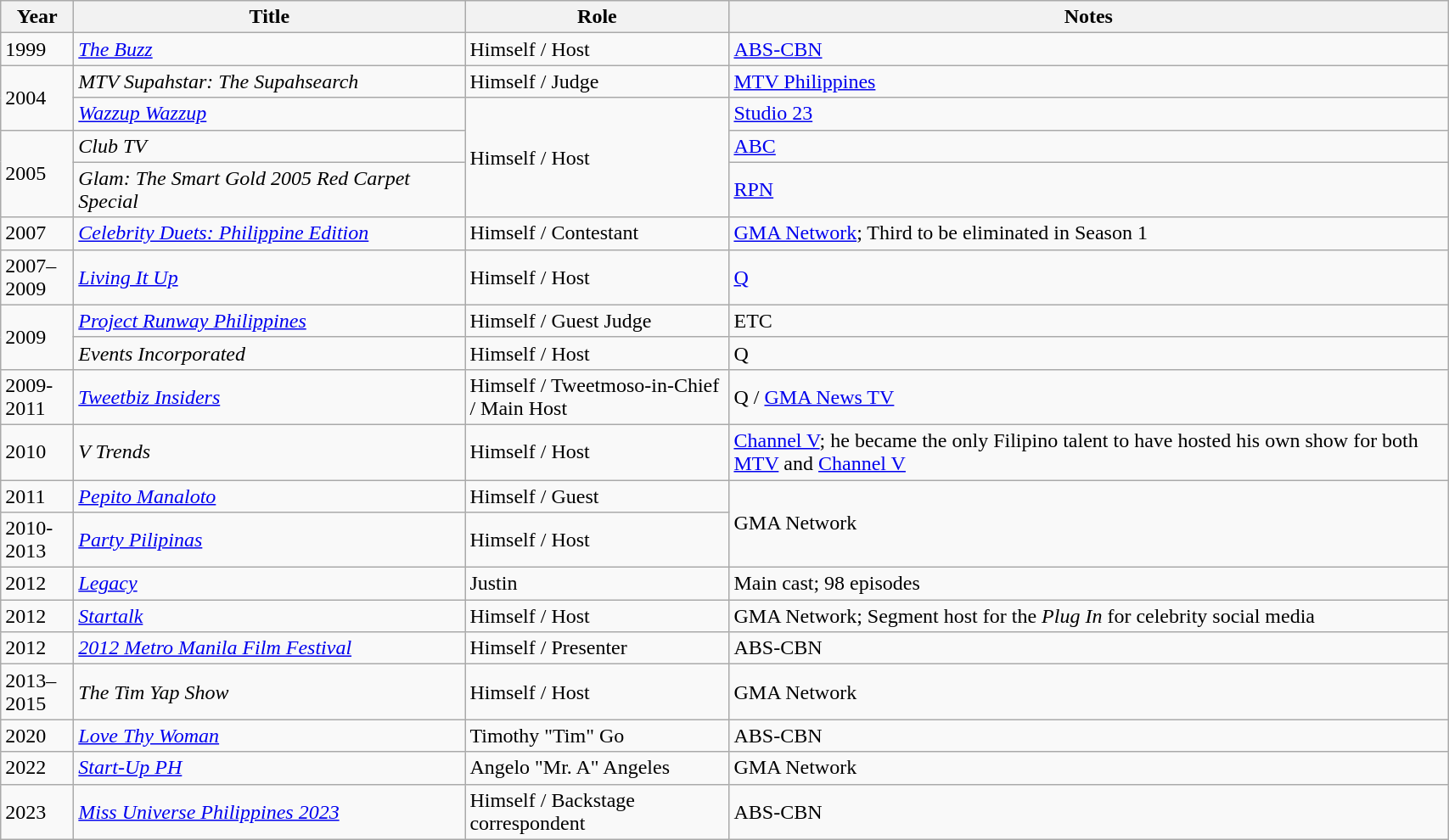<table class="wikitable sortable" style="width:90%;">
<tr>
<th style="width:50px">Year</th>
<th style="width:300px">Title</th>
<th style="width:200px">Role</th>
<th class="unsortable">Notes</th>
</tr>
<tr>
<td>1999</td>
<td><em><a href='#'>The Buzz</a></em></td>
<td>Himself / Host</td>
<td><a href='#'>ABS-CBN</a></td>
</tr>
<tr>
<td rowspan="2">2004</td>
<td><em>MTV Supahstar: The Supahsearch</em></td>
<td>Himself / Judge</td>
<td><a href='#'>MTV Philippines</a></td>
</tr>
<tr>
<td><em><a href='#'>Wazzup Wazzup</a></em></td>
<td rowspan="3">Himself / Host</td>
<td><a href='#'>Studio 23</a></td>
</tr>
<tr>
<td rowspan="2">2005</td>
<td><em>Club TV</em></td>
<td><a href='#'>ABC</a></td>
</tr>
<tr>
<td><em>Glam: The Smart Gold 2005 Red Carpet Special</em></td>
<td><a href='#'>RPN</a></td>
</tr>
<tr>
<td>2007</td>
<td><em><a href='#'>Celebrity Duets: Philippine Edition</a></em></td>
<td>Himself / Contestant</td>
<td><a href='#'>GMA Network</a>; Third to be eliminated in Season 1</td>
</tr>
<tr>
<td>2007–2009</td>
<td><em><a href='#'>Living It Up</a></em></td>
<td>Himself / Host</td>
<td><a href='#'>Q</a></td>
</tr>
<tr>
<td rowspan="2">2009</td>
<td><em><a href='#'>Project Runway Philippines</a></em></td>
<td>Himself / Guest Judge</td>
<td>ETC</td>
</tr>
<tr>
<td><em>Events Incorporated</em></td>
<td>Himself / Host</td>
<td>Q</td>
</tr>
<tr>
<td>2009-2011</td>
<td><em><a href='#'>Tweetbiz Insiders</a></em></td>
<td>Himself / Tweetmoso-in-Chief / Main Host</td>
<td>Q / <a href='#'>GMA News TV</a></td>
</tr>
<tr>
<td>2010</td>
<td><em>V Trends</em></td>
<td>Himself / Host</td>
<td><a href='#'>Channel V</a>; he became the only Filipino talent to have hosted his own show for both <a href='#'>MTV</a> and <a href='#'>Channel V</a></td>
</tr>
<tr>
<td>2011</td>
<td><em><a href='#'>Pepito Manaloto</a></em></td>
<td>Himself / Guest</td>
<td rowspan="2">GMA Network</td>
</tr>
<tr>
<td>2010-2013</td>
<td><em><a href='#'>Party Pilipinas</a></em></td>
<td>Himself / Host</td>
</tr>
<tr>
<td>2012</td>
<td><em><a href='#'>Legacy</a></em></td>
<td>Justin</td>
<td>Main cast; 98 episodes</td>
</tr>
<tr>
<td>2012</td>
<td><em><a href='#'>Startalk</a></em></td>
<td>Himself / Host</td>
<td>GMA Network; Segment host for the <em>Plug In</em> for celebrity social media</td>
</tr>
<tr>
<td>2012</td>
<td><em><a href='#'>2012 Metro Manila Film Festival</a></em></td>
<td>Himself / Presenter</td>
<td>ABS-CBN</td>
</tr>
<tr>
<td>2013–2015</td>
<td><em>The Tim Yap Show</em></td>
<td>Himself / Host</td>
<td>GMA Network</td>
</tr>
<tr>
<td>2020</td>
<td><em><a href='#'>Love Thy Woman</a></em></td>
<td>Timothy "Tim" Go</td>
<td>ABS-CBN</td>
</tr>
<tr>
<td>2022</td>
<td><em><a href='#'>Start-Up PH</a></em></td>
<td>Angelo "Mr. A" Angeles</td>
<td>GMA Network</td>
</tr>
<tr>
<td>2023</td>
<td><em><a href='#'>Miss Universe Philippines 2023</a></em></td>
<td>Himself / Backstage correspondent</td>
<td>ABS-CBN</td>
</tr>
</table>
